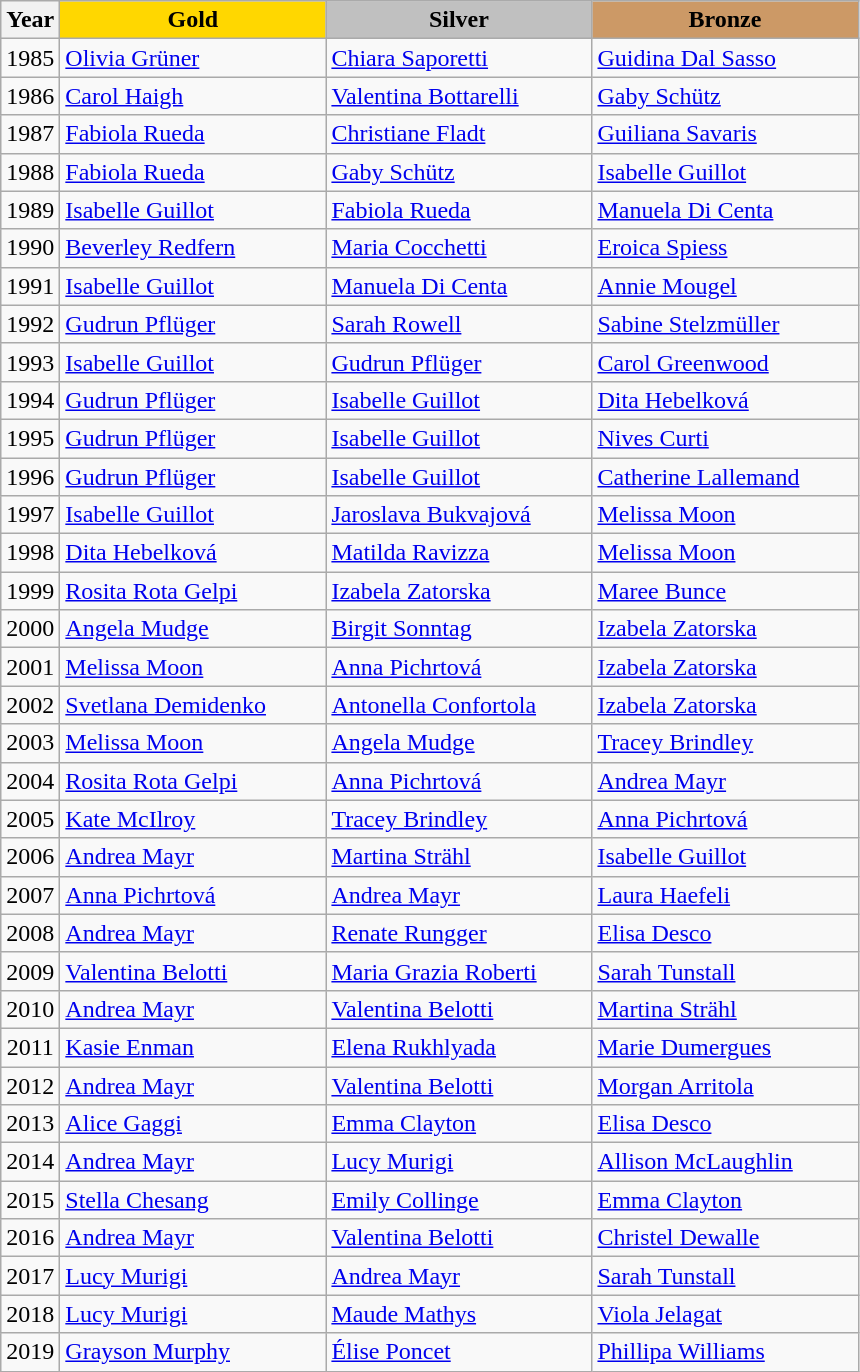<table class="wikitable" width= style="font-size:90%; text-align:left">
<tr>
<th>Year</th>
<th style="width:170px; background:gold">Gold</th>
<th style="width:170px; background:silver">Silver</th>
<th style="width:170px; background:#cc9966">Bronze</th>
</tr>
<tr>
<td align=center>1985</td>
<td> <a href='#'>Olivia Grüner</a></td>
<td> <a href='#'>Chiara Saporetti</a></td>
<td> <a href='#'>Guidina Dal Sasso</a></td>
</tr>
<tr>
<td align=center>1986</td>
<td> <a href='#'>Carol Haigh</a></td>
<td> <a href='#'>Valentina Bottarelli</a></td>
<td> <a href='#'>Gaby Schütz</a></td>
</tr>
<tr>
<td align=center>1987</td>
<td> <a href='#'>Fabiola Rueda</a></td>
<td> <a href='#'>Christiane Fladt</a></td>
<td> <a href='#'>Guiliana Savaris</a></td>
</tr>
<tr>
<td align=center>1988</td>
<td> <a href='#'>Fabiola Rueda</a></td>
<td> <a href='#'>Gaby Schütz</a></td>
<td> <a href='#'>Isabelle Guillot</a></td>
</tr>
<tr>
<td align=center>1989</td>
<td> <a href='#'>Isabelle Guillot</a></td>
<td> <a href='#'>Fabiola Rueda</a></td>
<td> <a href='#'>Manuela Di Centa</a></td>
</tr>
<tr>
<td align=center>1990</td>
<td> <a href='#'>Beverley Redfern</a></td>
<td> <a href='#'>Maria Cocchetti</a></td>
<td> <a href='#'>Eroica Spiess</a></td>
</tr>
<tr>
<td align=center>1991</td>
<td> <a href='#'>Isabelle Guillot</a></td>
<td> <a href='#'>Manuela Di Centa</a></td>
<td> <a href='#'>Annie Mougel</a></td>
</tr>
<tr>
<td align=center>1992</td>
<td> <a href='#'>Gudrun Pflüger</a></td>
<td> <a href='#'>Sarah Rowell</a></td>
<td> <a href='#'>Sabine Stelzmüller</a></td>
</tr>
<tr>
<td align=center>1993</td>
<td> <a href='#'>Isabelle Guillot</a></td>
<td> <a href='#'>Gudrun Pflüger</a></td>
<td> <a href='#'>Carol Greenwood</a></td>
</tr>
<tr>
<td align=center>1994</td>
<td> <a href='#'>Gudrun Pflüger</a></td>
<td> <a href='#'>Isabelle Guillot</a></td>
<td> <a href='#'>Dita Hebelková</a></td>
</tr>
<tr>
<td align=center>1995</td>
<td> <a href='#'>Gudrun Pflüger</a></td>
<td> <a href='#'>Isabelle Guillot</a></td>
<td> <a href='#'>Nives Curti</a></td>
</tr>
<tr>
<td align=center>1996</td>
<td> <a href='#'>Gudrun Pflüger</a></td>
<td> <a href='#'>Isabelle Guillot</a></td>
<td> <a href='#'>Catherine Lallemand</a></td>
</tr>
<tr>
<td align=center>1997</td>
<td> <a href='#'>Isabelle Guillot</a></td>
<td> <a href='#'>Jaroslava Bukvajová</a></td>
<td> <a href='#'>Melissa Moon</a></td>
</tr>
<tr>
<td align=center>1998</td>
<td> <a href='#'>Dita Hebelková</a></td>
<td> <a href='#'>Matilda Ravizza</a></td>
<td> <a href='#'>Melissa Moon</a></td>
</tr>
<tr>
<td align=center>1999</td>
<td> <a href='#'>Rosita Rota Gelpi</a></td>
<td> <a href='#'>Izabela Zatorska</a></td>
<td> <a href='#'>Maree Bunce</a></td>
</tr>
<tr>
<td align=center>2000</td>
<td> <a href='#'>Angela Mudge</a></td>
<td> <a href='#'>Birgit Sonntag</a></td>
<td> <a href='#'>Izabela Zatorska</a></td>
</tr>
<tr>
<td align=center>2001</td>
<td> <a href='#'>Melissa Moon</a></td>
<td> <a href='#'>Anna Pichrtová</a></td>
<td> <a href='#'>Izabela Zatorska</a></td>
</tr>
<tr>
<td align=center>2002</td>
<td> <a href='#'>Svetlana Demidenko</a></td>
<td> <a href='#'>Antonella Confortola</a></td>
<td> <a href='#'>Izabela Zatorska</a></td>
</tr>
<tr>
<td align=center>2003</td>
<td> <a href='#'>Melissa Moon</a></td>
<td> <a href='#'>Angela Mudge</a></td>
<td> <a href='#'>Tracey Brindley</a></td>
</tr>
<tr>
<td align=center>2004</td>
<td> <a href='#'>Rosita Rota Gelpi</a></td>
<td> <a href='#'>Anna Pichrtová</a></td>
<td> <a href='#'>Andrea Mayr</a></td>
</tr>
<tr>
<td align=center>2005</td>
<td> <a href='#'>Kate McIlroy</a></td>
<td> <a href='#'>Tracey Brindley</a></td>
<td> <a href='#'>Anna Pichrtová</a></td>
</tr>
<tr>
<td align=center>2006</td>
<td> <a href='#'>Andrea Mayr</a></td>
<td> <a href='#'>Martina Strähl</a></td>
<td> <a href='#'>Isabelle Guillot</a></td>
</tr>
<tr>
<td align=center>2007</td>
<td> <a href='#'>Anna Pichrtová</a></td>
<td> <a href='#'>Andrea Mayr</a></td>
<td> <a href='#'>Laura Haefeli</a></td>
</tr>
<tr>
<td align=center>2008</td>
<td> <a href='#'>Andrea Mayr</a></td>
<td> <a href='#'>Renate Rungger</a></td>
<td> <a href='#'>Elisa Desco</a></td>
</tr>
<tr>
<td align=center>2009</td>
<td> <a href='#'>Valentina Belotti</a></td>
<td> <a href='#'>Maria Grazia Roberti</a></td>
<td> <a href='#'>Sarah Tunstall</a></td>
</tr>
<tr>
<td align=center>2010</td>
<td> <a href='#'>Andrea Mayr</a></td>
<td> <a href='#'>Valentina Belotti</a></td>
<td> <a href='#'>Martina Strähl</a></td>
</tr>
<tr>
<td align=center>2011</td>
<td> <a href='#'>Kasie Enman</a></td>
<td> <a href='#'>Elena Rukhlyada</a></td>
<td> <a href='#'>Marie Dumergues</a></td>
</tr>
<tr>
<td align=center>2012</td>
<td> <a href='#'>Andrea Mayr</a></td>
<td> <a href='#'>Valentina Belotti</a></td>
<td> <a href='#'>Morgan Arritola</a></td>
</tr>
<tr>
<td align=center>2013</td>
<td> <a href='#'>Alice Gaggi</a></td>
<td> <a href='#'>Emma Clayton</a></td>
<td> <a href='#'>Elisa Desco</a></td>
</tr>
<tr>
<td align=center>2014</td>
<td> <a href='#'>Andrea Mayr</a></td>
<td> <a href='#'>Lucy Murigi</a></td>
<td> <a href='#'>Allison McLaughlin</a></td>
</tr>
<tr>
<td align=center>2015</td>
<td> <a href='#'>Stella Chesang</a></td>
<td> <a href='#'>Emily Collinge</a></td>
<td> <a href='#'>Emma Clayton</a></td>
</tr>
<tr>
<td align=center>2016</td>
<td> <a href='#'>Andrea Mayr</a></td>
<td> <a href='#'>Valentina Belotti</a></td>
<td> <a href='#'>Christel Dewalle</a></td>
</tr>
<tr>
<td align=center>2017</td>
<td> <a href='#'>Lucy Murigi</a></td>
<td> <a href='#'>Andrea Mayr</a></td>
<td> <a href='#'>Sarah Tunstall</a></td>
</tr>
<tr>
<td align=center>2018</td>
<td> <a href='#'>Lucy Murigi</a></td>
<td> <a href='#'>Maude Mathys</a></td>
<td> <a href='#'>Viola Jelagat</a></td>
</tr>
<tr>
<td align=center>2019</td>
<td> <a href='#'>Grayson Murphy</a></td>
<td> <a href='#'>Élise Poncet</a></td>
<td> <a href='#'>Phillipa Williams</a></td>
</tr>
</table>
